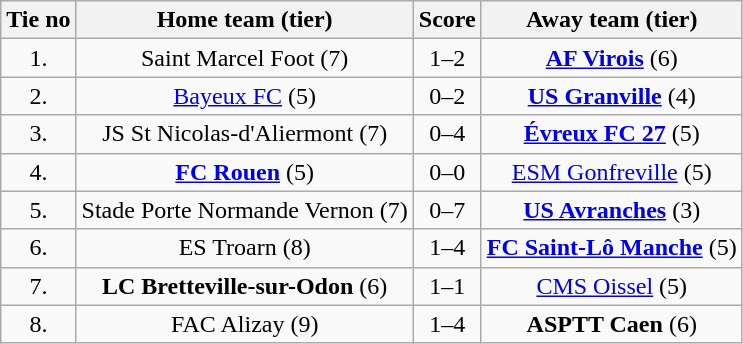<table class="wikitable" style="text-align: center">
<tr>
<th>Tie no</th>
<th>Home team (tier)</th>
<th>Score</th>
<th>Away team (tier)</th>
</tr>
<tr>
<td>1.</td>
<td>Saint Marcel Foot (7)</td>
<td>1–2</td>
<td><strong><a href='#'>AF Virois</a></strong> (6)</td>
</tr>
<tr>
<td>2.</td>
<td><a href='#'>Bayeux FC</a> (5)</td>
<td>0–2</td>
<td><strong><a href='#'>US Granville</a></strong> (4)</td>
</tr>
<tr>
<td>3.</td>
<td>JS St Nicolas-d'Aliermont (7)</td>
<td>0–4</td>
<td><strong><a href='#'>Évreux FC 27</a></strong> (5)</td>
</tr>
<tr>
<td>4.</td>
<td><strong><a href='#'>FC Rouen</a></strong> (5)</td>
<td>0–0 </td>
<td><a href='#'>ESM Gonfreville</a> (5)</td>
</tr>
<tr>
<td>5.</td>
<td>Stade Porte Normande Vernon (7)</td>
<td>0–7</td>
<td><strong><a href='#'>US Avranches</a></strong> (3)</td>
</tr>
<tr>
<td>6.</td>
<td>ES Troarn (8)</td>
<td>1–4 </td>
<td><strong><a href='#'>FC Saint-Lô Manche</a></strong> (5)</td>
</tr>
<tr>
<td>7.</td>
<td><strong>LC Bretteville-sur-Odon</strong> (6)</td>
<td>1–1 </td>
<td><a href='#'>CMS Oissel</a> (5)</td>
</tr>
<tr>
<td>8.</td>
<td>FAC Alizay (9)</td>
<td>1–4</td>
<td><strong>ASPTT Caen</strong> (6)</td>
</tr>
</table>
